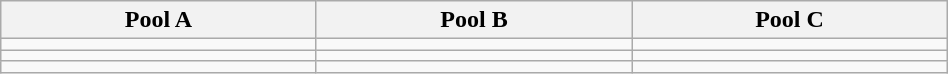<table class="wikitable" style="width:50%;">
<tr>
<th width=30%>Pool A</th>
<th width=30%>Pool B</th>
<th width=30%>Pool C</th>
</tr>
<tr>
<td></td>
<td></td>
<td></td>
</tr>
<tr>
<td></td>
<td></td>
<td></td>
</tr>
<tr>
<td></td>
<td></td>
<td></td>
</tr>
</table>
